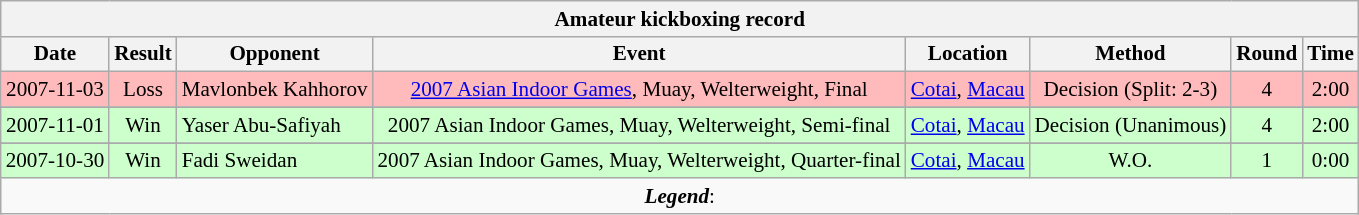<table class="wikitable collapsible"  style="font-size:88%; text-align:center;">
<tr>
<th colspan=9>Amateur kickboxing record</th>
</tr>
<tr>
<th>Date</th>
<th>Result</th>
<th>Opponent</th>
<th>Event</th>
<th>Location</th>
<th>Method</th>
<th>Round</th>
<th>Time</th>
</tr>
<tr bgcolor="#FFBBBB">
<td>2007-11-03</td>
<td>Loss</td>
<td align=left> Mavlonbek Kahhorov</td>
<td><a href='#'>2007 Asian Indoor Games</a>, Muay, Welterweight, Final</td>
<td><a href='#'>Cotai</a>, <a href='#'>Macau</a></td>
<td>Decision (Split: 2-3)</td>
<td>4</td>
<td>2:00</td>
</tr>
<tr>
</tr>
<tr bgcolor="#CCFFCC">
<td>2007-11-01</td>
<td>Win</td>
<td align=left> Yaser Abu-Safiyah</td>
<td>2007 Asian Indoor Games, Muay, Welterweight, Semi-final</td>
<td><a href='#'>Cotai</a>, <a href='#'>Macau</a></td>
<td>Decision (Unanimous)</td>
<td>4</td>
<td>2:00</td>
</tr>
<tr>
</tr>
<tr bgcolor="#CCFFCC">
<td>2007-10-30</td>
<td>Win</td>
<td align=left> Fadi Sweidan</td>
<td>2007 Asian Indoor Games, Muay, Welterweight, Quarter-final</td>
<td><a href='#'>Cotai</a>, <a href='#'>Macau</a></td>
<td>W.O.</td>
<td>1</td>
<td>0:00</td>
</tr>
<tr>
<td colspan=9><strong><em>Legend</em></strong>:    </td>
</tr>
</table>
